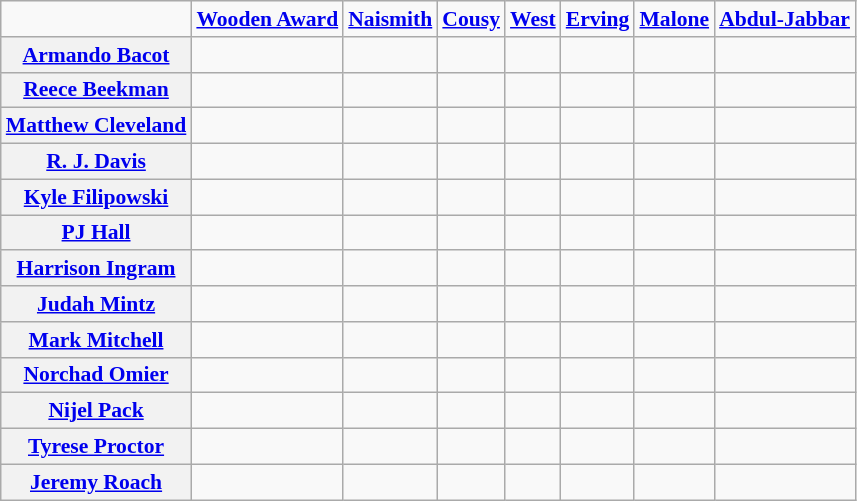<table class="wikitable" style="white-space:nowrap; text-align:center; font-size:90%;">
<tr>
<td></td>
<td><strong><a href='#'>Wooden Award</a></strong></td>
<td><strong><a href='#'>Naismith</a></strong></td>
<td><strong><a href='#'>Cousy</a></strong></td>
<td><strong><a href='#'>West</a></strong></td>
<td><strong><a href='#'>Erving</a></strong></td>
<td><strong><a href='#'>Malone</a></strong></td>
<td><strong><a href='#'>Abdul-Jabbar</a></strong></td>
</tr>
<tr>
<th><a href='#'>Armando Bacot</a></th>
<td></td>
<td></td>
<td></td>
<td></td>
<td></td>
<td></td>
<td></td>
</tr>
<tr>
<th><a href='#'>Reece Beekman</a></th>
<td></td>
<td></td>
<td></td>
<td></td>
<td></td>
<td></td>
<td></td>
</tr>
<tr>
<th><a href='#'>Matthew Cleveland</a></th>
<td></td>
<td></td>
<td></td>
<td></td>
<td></td>
<td></td>
<td></td>
</tr>
<tr>
<th><a href='#'>R. J. Davis</a></th>
<td></td>
<td></td>
<td></td>
<td></td>
<td></td>
<td></td>
<td></td>
</tr>
<tr>
<th><a href='#'>Kyle Filipowski</a></th>
<td></td>
<td></td>
<td></td>
<td></td>
<td></td>
<td></td>
<td></td>
</tr>
<tr>
<th><a href='#'>PJ Hall</a></th>
<td></td>
<td></td>
<td></td>
<td></td>
<td></td>
<td></td>
<td></td>
</tr>
<tr>
<th><a href='#'>Harrison Ingram</a></th>
<td></td>
<td></td>
<td></td>
<td></td>
<td></td>
<td></td>
<td></td>
</tr>
<tr>
<th><a href='#'>Judah Mintz</a></th>
<td></td>
<td></td>
<td></td>
<td></td>
<td></td>
<td></td>
<td></td>
</tr>
<tr>
<th><a href='#'>Mark Mitchell</a></th>
<td></td>
<td></td>
<td></td>
<td></td>
<td></td>
<td></td>
<td></td>
</tr>
<tr>
<th><a href='#'>Norchad Omier</a></th>
<td></td>
<td></td>
<td></td>
<td></td>
<td></td>
<td></td>
<td></td>
</tr>
<tr>
<th><a href='#'>Nijel Pack</a></th>
<td></td>
<td></td>
<td></td>
<td></td>
<td></td>
<td></td>
<td></td>
</tr>
<tr>
<th><a href='#'>Tyrese Proctor</a></th>
<td></td>
<td></td>
<td></td>
<td></td>
<td></td>
<td></td>
<td></td>
</tr>
<tr>
<th><a href='#'>Jeremy Roach</a></th>
<td></td>
<td></td>
<td></td>
<td></td>
<td></td>
<td></td>
<td></td>
</tr>
</table>
